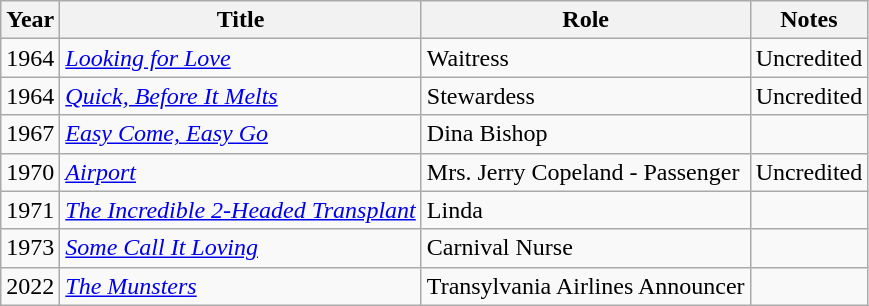<table class="wikitable">
<tr>
<th>Year</th>
<th>Title</th>
<th>Role</th>
<th>Notes</th>
</tr>
<tr>
<td>1964</td>
<td><em><a href='#'>Looking for Love</a></em></td>
<td>Waitress</td>
<td>Uncredited</td>
</tr>
<tr>
<td>1964</td>
<td><em><a href='#'>Quick, Before It Melts</a></em></td>
<td>Stewardess</td>
<td>Uncredited</td>
</tr>
<tr>
<td>1967</td>
<td><em><a href='#'>Easy Come, Easy Go</a></em></td>
<td>Dina Bishop</td>
<td></td>
</tr>
<tr>
<td>1970</td>
<td><em><a href='#'>Airport</a></em></td>
<td>Mrs. Jerry Copeland - Passenger</td>
<td>Uncredited</td>
</tr>
<tr>
<td>1971</td>
<td><em><a href='#'>The Incredible 2-Headed Transplant</a></em></td>
<td>Linda</td>
<td></td>
</tr>
<tr>
<td>1973</td>
<td><em><a href='#'>Some Call It Loving</a></em></td>
<td>Carnival Nurse</td>
<td></td>
</tr>
<tr>
<td>2022</td>
<td><em><a href='#'>The Munsters</a></em></td>
<td>Transylvania Airlines Announcer</td>
<td></td>
</tr>
</table>
